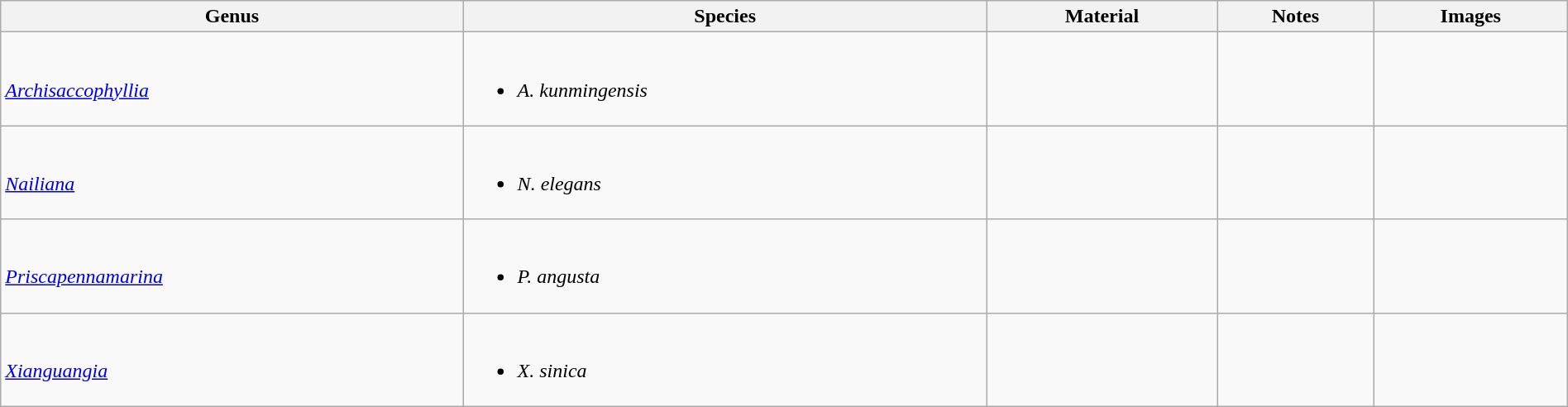<table class="wikitable" style="margin:auto;width:100%;">
<tr>
<th>Genus</th>
<th>Species</th>
<th>Material</th>
<th>Notes</th>
<th>Images</th>
</tr>
<tr>
<td><br><em><a href='#'>Archisaccophyllia</a></em></td>
<td><br><ul><li><em>A. kunmingensis</em></li></ul></td>
<td></td>
<td></td>
<td></td>
</tr>
<tr>
<td><br><em><a href='#'>Nailiana</a></em></td>
<td><br><ul><li><em>N. elegans</em></li></ul></td>
<td></td>
<td></td>
<td></td>
</tr>
<tr>
<td><br><em><a href='#'>Priscapennamarina</a></em></td>
<td><br><ul><li><em>P. angusta</em></li></ul></td>
<td></td>
<td></td>
<td></td>
</tr>
<tr>
<td><br><em><a href='#'>Xianguangia</a></em></td>
<td><br><ul><li><em>X. sinica</em></li></ul></td>
<td></td>
<td></td>
<td></td>
</tr>
</table>
